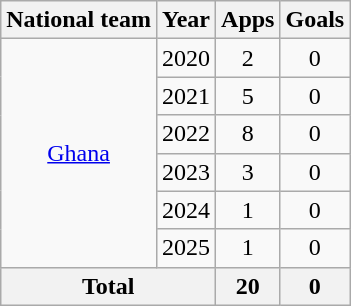<table class=wikitable style=text-align:center>
<tr>
<th>National team</th>
<th>Year</th>
<th>Apps</th>
<th>Goals</th>
</tr>
<tr>
<td rowspan=6><a href='#'>Ghana</a></td>
<td>2020</td>
<td>2</td>
<td>0</td>
</tr>
<tr>
<td>2021</td>
<td>5</td>
<td>0</td>
</tr>
<tr>
<td>2022</td>
<td>8</td>
<td>0</td>
</tr>
<tr>
<td>2023</td>
<td>3</td>
<td>0</td>
</tr>
<tr>
<td>2024</td>
<td>1</td>
<td>0</td>
</tr>
<tr>
<td>2025</td>
<td>1</td>
<td>0</td>
</tr>
<tr>
<th colspan=2>Total</th>
<th>20</th>
<th>0</th>
</tr>
</table>
